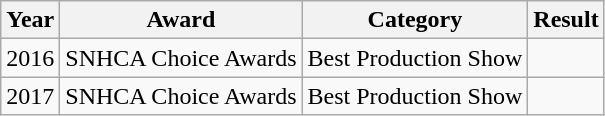<table class="wikitable">
<tr>
<th>Year</th>
<th>Award</th>
<th>Category</th>
<th>Result</th>
</tr>
<tr>
<td>2016</td>
<td>SNHCA Choice Awards</td>
<td>Best Production Show</td>
<td></td>
</tr>
<tr>
<td>2017</td>
<td>SNHCA Choice Awards</td>
<td>Best Production Show</td>
<td></td>
</tr>
</table>
